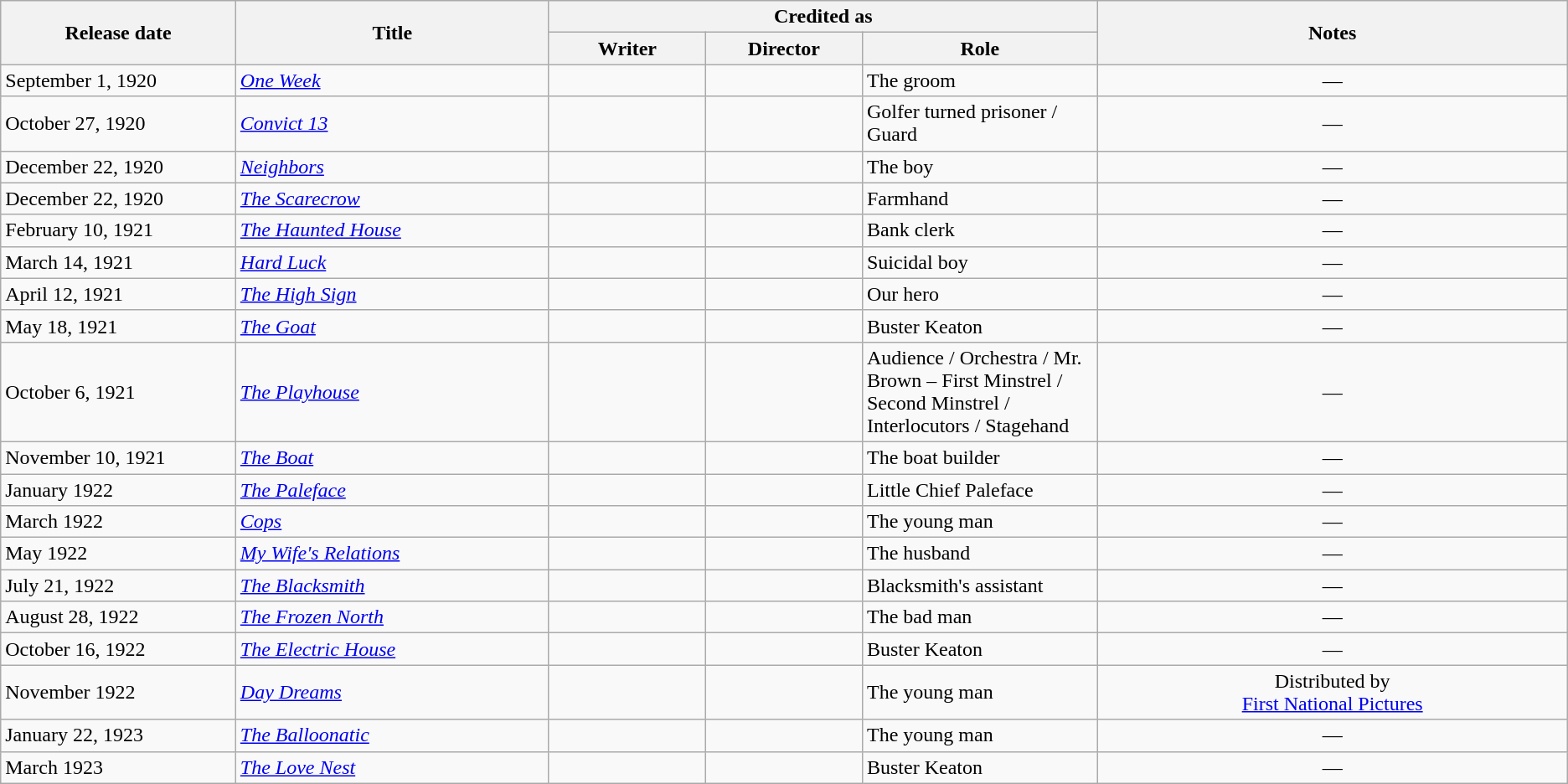<table class=wikitable style="text-align:center">
<tr>
<th style="width:15%;" rowspan="2">Release date</th>
<th style="width:20%;" rowspan="2">Title</th>
<th colspan=3>Credited as</th>
<th rowspan=2>Notes</th>
</tr>
<tr>
<th style="width:10%;">Writer</th>
<th style="width:10%;">Director</th>
<th style="width:15%;">Role</th>
</tr>
<tr>
<td align=left>September 1, 1920</td>
<td align=left><em><a href='#'>One Week</a></em></td>
<td></td>
<td></td>
<td align=left>The groom</td>
<td>—</td>
</tr>
<tr>
<td align=left>October 27, 1920</td>
<td align=left><em><a href='#'>Convict 13</a></em></td>
<td></td>
<td></td>
<td align=left>Golfer turned prisoner / Guard</td>
<td>—</td>
</tr>
<tr>
<td align=left>December 22, 1920</td>
<td align=left><em><a href='#'>Neighbors</a></em></td>
<td></td>
<td></td>
<td align=left>The boy</td>
<td>—</td>
</tr>
<tr>
<td align=left>December 22, 1920</td>
<td align=left><em><a href='#'>The Scarecrow</a></em></td>
<td></td>
<td></td>
<td align=left>Farmhand</td>
<td>—</td>
</tr>
<tr>
<td align=left>February 10, 1921</td>
<td align=left><em><a href='#'>The Haunted House</a></em></td>
<td></td>
<td></td>
<td align=left>Bank clerk</td>
<td>—</td>
</tr>
<tr>
<td align=left>March 14, 1921</td>
<td align=left><em><a href='#'>Hard Luck</a></em></td>
<td></td>
<td></td>
<td align=left>Suicidal boy</td>
<td>—</td>
</tr>
<tr>
<td align=left>April 12, 1921</td>
<td align=left><em><a href='#'>The High Sign</a></em></td>
<td></td>
<td></td>
<td align=left>Our hero</td>
<td>—</td>
</tr>
<tr>
<td align=left>May 18, 1921</td>
<td align=left><em><a href='#'>The Goat</a></em></td>
<td></td>
<td></td>
<td align=left>Buster Keaton</td>
<td>—</td>
</tr>
<tr>
<td align=left>October 6, 1921</td>
<td align=left><em><a href='#'>The Playhouse</a></em></td>
<td></td>
<td></td>
<td align=left>Audience / Orchestra / Mr. Brown – First Minstrel / Second Minstrel / Interlocutors / Stagehand</td>
<td>—</td>
</tr>
<tr>
<td align=left>November 10, 1921</td>
<td align=left><em><a href='#'>The Boat</a></em></td>
<td></td>
<td></td>
<td align=left>The boat builder</td>
<td>—</td>
</tr>
<tr>
<td align=left>January 1922</td>
<td align=left><em><a href='#'>The Paleface</a></em></td>
<td></td>
<td></td>
<td align=left>Little Chief Paleface</td>
<td>—</td>
</tr>
<tr>
<td align=left>March 1922</td>
<td align=left><em><a href='#'>Cops</a></em></td>
<td></td>
<td></td>
<td align=left>The young man</td>
<td>—</td>
</tr>
<tr>
<td align=left>May 1922</td>
<td align=left><em><a href='#'>My Wife's Relations</a></em></td>
<td></td>
<td></td>
<td align=left>The husband</td>
<td>—</td>
</tr>
<tr>
<td align=left>July 21, 1922</td>
<td align=left><em><a href='#'>The Blacksmith</a></em></td>
<td></td>
<td></td>
<td align=left>Blacksmith's assistant</td>
<td>—</td>
</tr>
<tr>
<td align=left>August 28, 1922</td>
<td align=left><em><a href='#'>The Frozen North</a></em></td>
<td></td>
<td></td>
<td align=left>The bad man</td>
<td>—</td>
</tr>
<tr>
<td align=left>October 16, 1922</td>
<td align="left"><em><a href='#'>The Electric House</a></em></td>
<td></td>
<td></td>
<td align=left>Buster Keaton</td>
<td>—</td>
</tr>
<tr>
<td align=left>November 1922</td>
<td align=left><em><a href='#'>Day Dreams</a></em></td>
<td></td>
<td></td>
<td align=left>The young man</td>
<td>Distributed by<br><a href='#'>First National Pictures</a></td>
</tr>
<tr>
<td align=left>January 22, 1923</td>
<td align=left><em><a href='#'>The Balloonatic</a></em></td>
<td></td>
<td></td>
<td align=left>The young man</td>
<td>—</td>
</tr>
<tr>
<td align=left>March 1923</td>
<td align=left><em><a href='#'>The Love Nest</a></em></td>
<td></td>
<td></td>
<td align=left>Buster Keaton</td>
<td>—</td>
</tr>
</table>
